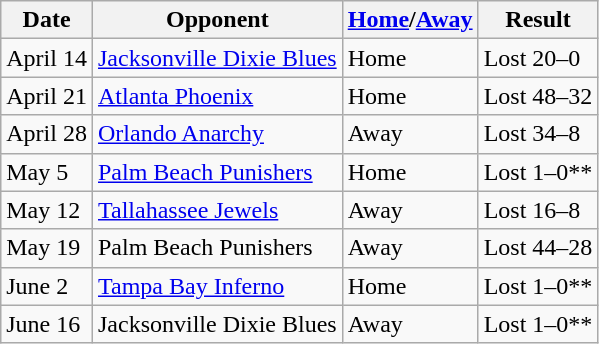<table class="wikitable">
<tr>
<th>Date</th>
<th>Opponent</th>
<th><a href='#'>Home</a>/<a href='#'>Away</a></th>
<th>Result</th>
</tr>
<tr>
<td>April 14</td>
<td><a href='#'>Jacksonville Dixie Blues</a></td>
<td>Home</td>
<td>Lost 20–0</td>
</tr>
<tr>
<td>April 21</td>
<td><a href='#'>Atlanta Phoenix</a></td>
<td>Home</td>
<td>Lost 48–32</td>
</tr>
<tr>
<td>April 28</td>
<td><a href='#'>Orlando Anarchy</a></td>
<td>Away</td>
<td>Lost 34–8</td>
</tr>
<tr>
<td>May 5</td>
<td><a href='#'>Palm Beach Punishers</a></td>
<td>Home</td>
<td>Lost 1–0**</td>
</tr>
<tr>
<td>May 12</td>
<td><a href='#'>Tallahassee Jewels</a></td>
<td>Away</td>
<td>Lost 16–8</td>
</tr>
<tr>
<td>May 19</td>
<td>Palm Beach Punishers</td>
<td>Away</td>
<td>Lost 44–28</td>
</tr>
<tr>
<td>June 2</td>
<td><a href='#'>Tampa Bay Inferno</a></td>
<td>Home</td>
<td>Lost 1–0**</td>
</tr>
<tr>
<td>June 16</td>
<td>Jacksonville Dixie Blues</td>
<td>Away</td>
<td>Lost 1–0**</td>
</tr>
</table>
